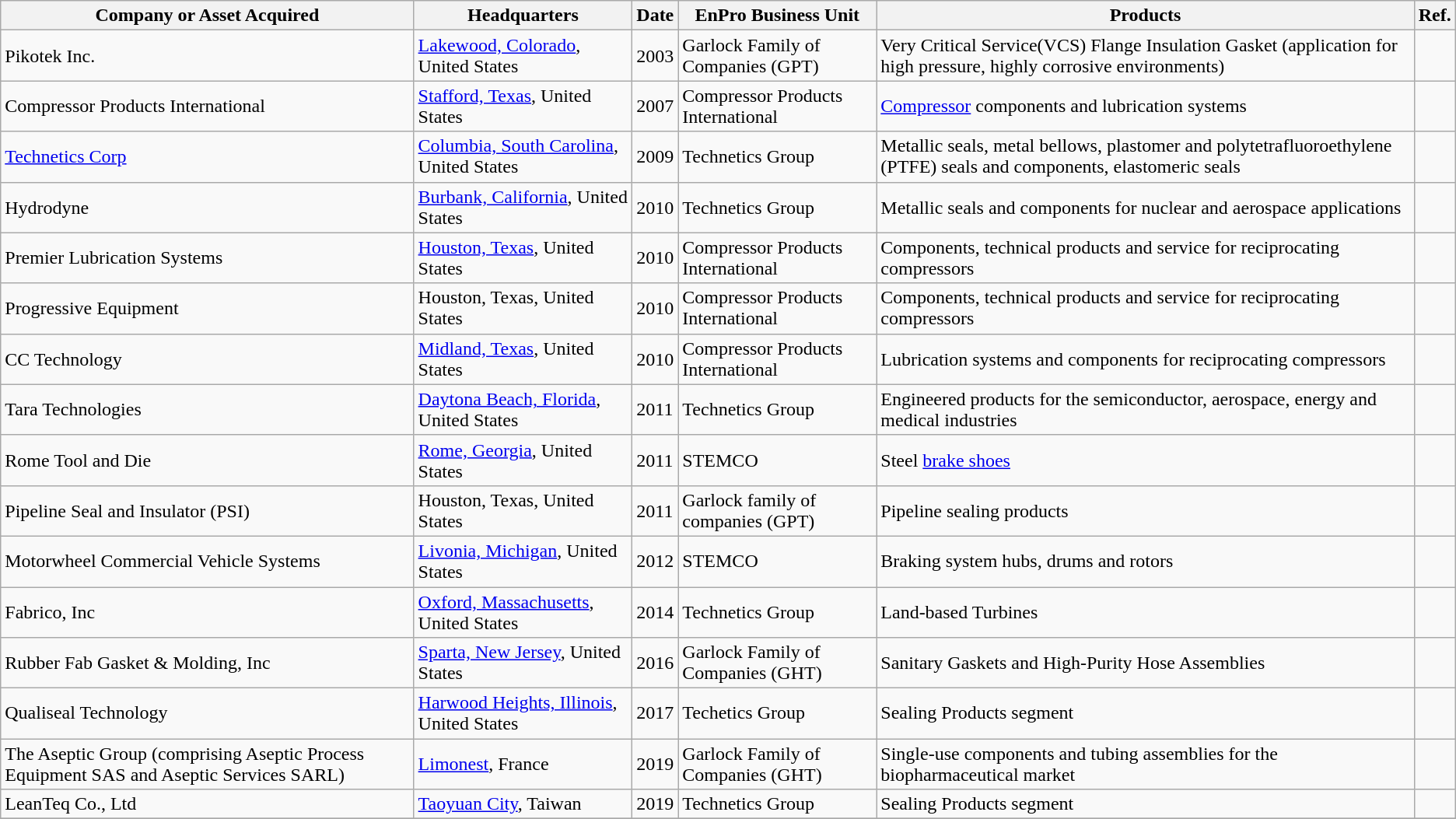<table class="wikitable sortable">
<tr>
<th scope="col">Company or Asset Acquired</th>
<th scope="col" class="unsortable">Headquarters</th>
<th scope="col">Date</th>
<th scope="col">EnPro Business Unit</th>
<th scope="col" class="unsortable">Products</th>
<th scope="col" class="unsortable">Ref.</th>
</tr>
<tr>
<td>Pikotek Inc.</td>
<td><a href='#'>Lakewood, Colorado</a>, United States</td>
<td>2003</td>
<td>Garlock Family of Companies (GPT)</td>
<td>Very Critical Service(VCS) Flange Insulation Gasket (application for high pressure, highly corrosive environments)</td>
<td></td>
</tr>
<tr>
<td>Compressor Products International</td>
<td><a href='#'>Stafford, Texas</a>, United States</td>
<td>2007</td>
<td>Compressor Products International</td>
<td><a href='#'>Compressor</a> components and lubrication systems</td>
<td></td>
</tr>
<tr>
<td><a href='#'>Technetics Corp</a></td>
<td><a href='#'>Columbia, South Carolina</a>, United States</td>
<td>2009</td>
<td>Technetics Group</td>
<td>Metallic seals, metal bellows, plastomer and polytetrafluoroethylene (PTFE) seals and components, elastomeric seals</td>
<td></td>
</tr>
<tr>
<td>Hydrodyne</td>
<td><a href='#'>Burbank, California</a>, United States</td>
<td>2010</td>
<td>Technetics Group</td>
<td>Metallic seals and components for nuclear and aerospace applications</td>
<td></td>
</tr>
<tr>
<td>Premier Lubrication Systems</td>
<td><a href='#'>Houston, Texas</a>, United States</td>
<td>2010</td>
<td>Compressor Products International</td>
<td>Components, technical products and service for reciprocating compressors</td>
<td></td>
</tr>
<tr>
<td>Progressive Equipment</td>
<td>Houston, Texas, United States</td>
<td>2010</td>
<td>Compressor Products International</td>
<td>Components, technical products and service for reciprocating compressors</td>
<td></td>
</tr>
<tr>
<td>CC Technology</td>
<td><a href='#'>Midland, Texas</a>, United States</td>
<td>2010</td>
<td>Compressor Products International</td>
<td>Lubrication systems and components for reciprocating compressors</td>
<td></td>
</tr>
<tr>
<td>Tara Technologies</td>
<td><a href='#'>Daytona Beach, Florida</a>, United States</td>
<td>2011</td>
<td>Technetics Group</td>
<td>Engineered products for the semiconductor, aerospace, energy and medical industries</td>
<td></td>
</tr>
<tr>
<td>Rome Tool and Die</td>
<td><a href='#'>Rome, Georgia</a>, United States</td>
<td>2011</td>
<td>STEMCO</td>
<td>Steel <a href='#'>brake shoes</a></td>
<td></td>
</tr>
<tr>
<td>Pipeline Seal and Insulator (PSI)</td>
<td>Houston, Texas, United States</td>
<td>2011</td>
<td>Garlock family of companies (GPT)</td>
<td>Pipeline sealing products</td>
<td></td>
</tr>
<tr>
<td>Motorwheel Commercial Vehicle Systems</td>
<td><a href='#'>Livonia, Michigan</a>, United States</td>
<td>2012</td>
<td>STEMCO</td>
<td>Braking system hubs, drums and rotors</td>
<td></td>
</tr>
<tr>
<td>Fabrico, Inc</td>
<td><a href='#'>Oxford, Massachusetts</a>, United States</td>
<td>2014</td>
<td>Technetics Group</td>
<td>Land-based Turbines</td>
<td></td>
</tr>
<tr>
<td>Rubber Fab Gasket & Molding, Inc</td>
<td><a href='#'>Sparta, New Jersey</a>, United States</td>
<td>2016</td>
<td>Garlock Family of Companies (GHT)</td>
<td>Sanitary Gaskets and High-Purity Hose Assemblies</td>
<td></td>
</tr>
<tr>
<td>Qualiseal Technology</td>
<td><a href='#'>Harwood Heights, Illinois</a>, United States</td>
<td>2017</td>
<td>Techetics Group</td>
<td>Sealing Products segment</td>
<td></td>
</tr>
<tr>
<td>The Aseptic Group (comprising Aseptic Process Equipment SAS and Aseptic Services SARL)</td>
<td><a href='#'>Limonest</a>, France</td>
<td>2019</td>
<td>Garlock Family of Companies (GHT)</td>
<td>Single-use components and tubing assemblies for the biopharmaceutical market</td>
<td></td>
</tr>
<tr>
<td>LeanTeq Co., Ltd</td>
<td><a href='#'>Taoyuan City</a>, Taiwan</td>
<td>2019</td>
<td>Technetics Group</td>
<td>Sealing Products segment</td>
<td></td>
</tr>
<tr>
</tr>
</table>
